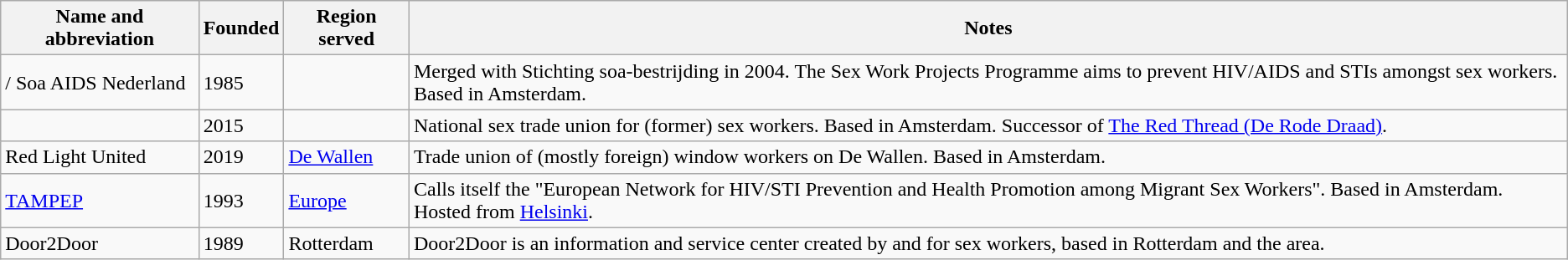<table class="wikitable sortable">
<tr>
<th>Name and abbreviation</th>
<th>Founded</th>
<th>Region served</th>
<th>Notes</th>
</tr>
<tr>
<td> / Soa AIDS Nederland</td>
<td>1985</td>
<td></td>
<td>Merged with Stichting soa-bestrijding in 2004. The Sex Work Projects Programme aims to prevent HIV/AIDS and STIs amongst sex workers. Based in Amsterdam.</td>
</tr>
<tr>
<td></td>
<td>2015</td>
<td></td>
<td>National sex trade union for (former) sex workers. Based in Amsterdam. Successor of <a href='#'>The Red Thread (De Rode Draad)</a>.</td>
</tr>
<tr>
<td>Red Light United</td>
<td>2019</td>
<td> <a href='#'>De Wallen</a></td>
<td>Trade union of (mostly foreign) window workers on De Wallen. Based in Amsterdam.</td>
</tr>
<tr>
<td><a href='#'>TAMPEP</a></td>
<td>1993</td>
<td> <a href='#'>Europe</a></td>
<td>Calls itself the "European Network for HIV/STI Prevention and Health Promotion among Migrant Sex Workers". Based in Amsterdam. Hosted from <a href='#'>Helsinki</a>.</td>
</tr>
<tr>
<td>Door2Door</td>
<td>1989</td>
<td>Rotterdam</td>
<td>Door2Door is an information and service center created by and for sex workers, based in Rotterdam and the area.</td>
</tr>
</table>
